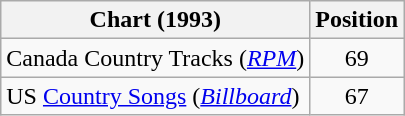<table class="wikitable sortable">
<tr>
<th scope="col">Chart (1993)</th>
<th scope="col">Position</th>
</tr>
<tr>
<td>Canada Country Tracks (<em><a href='#'>RPM</a></em>)</td>
<td align="center">69</td>
</tr>
<tr>
<td>US <a href='#'>Country Songs</a> (<em><a href='#'>Billboard</a></em>)</td>
<td align="center">67</td>
</tr>
</table>
